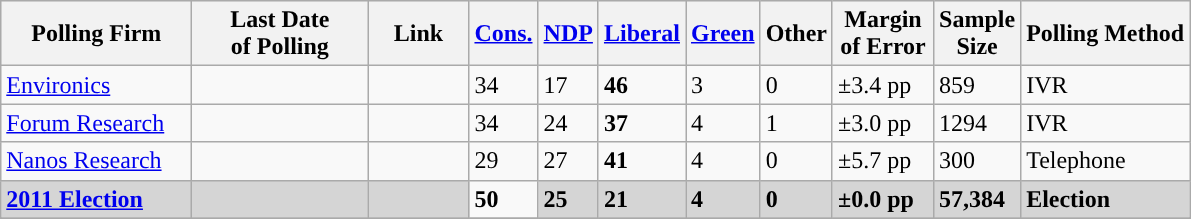<table class="wikitable sortable">
<tr style="background:#e9e9e9;">
<th style="width:120px">Polling Firm</th>
<th style="width:110px">Last Date<br>of Polling</th>
<th style="width:60px" class="unsortable">Link</th>
<th style="background-color:"><strong><a href='#'>Cons.</a></strong></th>
<th style="background-color:"><strong><a href='#'>NDP</a></strong></th>
<th style="background-color:"><strong><a href='#'>Liberal</a></strong></th>
<th style="background-color:"><strong><a href='#'>Green</a></strong></th>
<th style="background-color:"><strong>Other</strong></th>
<th style="width:60px;" class=unsortable>Margin<br>of Error</th>
<th style="width:50px;" class=unsortable>Sample<br>Size</th>
<th class=unsortable>Polling Method</th>
</tr>
<tr>
<td><a href='#'>Environics</a></td>
<td></td>
<td></td>
<td>34</td>
<td>17</td>
<td><strong>46</strong></td>
<td>3</td>
<td>0</td>
<td>±3.4 pp</td>
<td>859</td>
<td>IVR</td>
</tr>
<tr>
<td><a href='#'>Forum Research</a></td>
<td></td>
<td></td>
<td>34</td>
<td>24</td>
<td><strong>37</strong></td>
<td>4</td>
<td>1</td>
<td>±3.0 pp</td>
<td>1294</td>
<td>IVR</td>
</tr>
<tr>
<td><a href='#'>Nanos Research</a></td>
<td></td>
<td> </td>
<td>29</td>
<td>27</td>
<td><strong>41</strong></td>
<td>4</td>
<td>0</td>
<td>±5.7 pp</td>
<td>300</td>
<td>Telephone</td>
</tr>
<tr>
<td style="background:#D5D5D5"><strong><a href='#'>2011 Election</a></strong></td>
<td style="background:#D5D5D5"><strong></strong></td>
<td style="background:#D5D5D5"></td>
<td><strong>50</strong></td>
<td style="background:#D5D5D5"><strong>25</strong></td>
<td style="background:#D5D5D5"><strong>21</strong></td>
<td style="background:#D5D5D5"><strong>4</strong></td>
<td style="background:#D5D5D5"><strong>0</strong></td>
<td style="background:#D5D5D5"><strong>±0.0 pp</strong></td>
<td style="background:#D5D5D5"><strong>57,384</strong></td>
<td style="background:#D5D5D5"><strong>Election</strong></td>
</tr>
<tr>
</tr>
<tr>
</tr>
</table>
